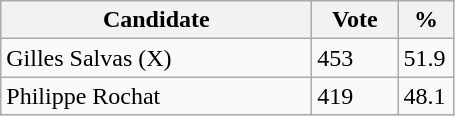<table class="wikitable">
<tr>
<th bgcolor="#DDDDFF" width="200px">Candidate</th>
<th bgcolor="#DDDDFF" width="50px">Vote</th>
<th bgcolor="#DDDDFF" width="30px">%</th>
</tr>
<tr>
<td>Gilles Salvas (X)</td>
<td>453</td>
<td>51.9</td>
</tr>
<tr>
<td>Philippe Rochat</td>
<td>419</td>
<td>48.1</td>
</tr>
</table>
